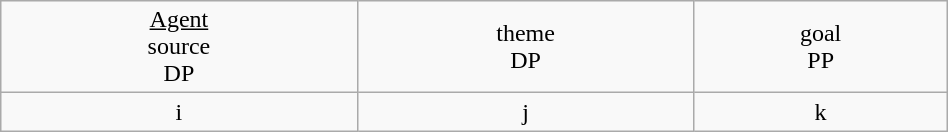<table class="wikitable" style="text-align: center; width: 50%; margin: 1em auto 1em auto">
<tr>
<td><u>Agent</u><br> source <br> DP</td>
<td>theme<br> DP</td>
<td>goal <br> PP</td>
</tr>
<tr>
<td>i</td>
<td>j</td>
<td>k</td>
</tr>
</table>
